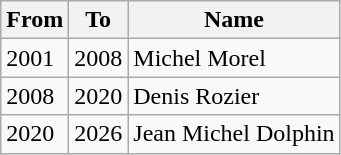<table class="wikitable">
<tr>
<th>From</th>
<th>To</th>
<th>Name</th>
</tr>
<tr>
<td>2001</td>
<td>2008</td>
<td>Michel Morel</td>
</tr>
<tr>
<td>2008</td>
<td>2020</td>
<td>Denis Rozier</td>
</tr>
<tr>
<td>2020</td>
<td>2026</td>
<td>Jean Michel Dolphin</td>
</tr>
</table>
